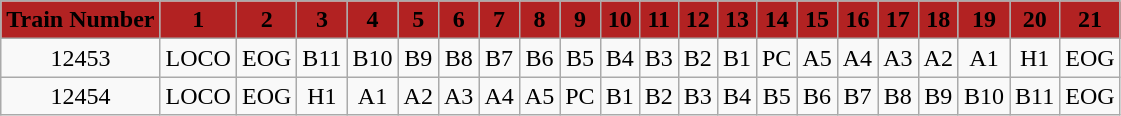<table class="wikitable plainrowheaders unsortable" style="text-align:center">
<tr>
<th rowspan="1" scope="col" style="background:FireBrick;">Train Number</th>
<th rowspan="1" scope="col" style="background:FireBrick;">1</th>
<th rowspan="1" scope="col" style="background:FireBrick;">2</th>
<th rowspan="1" scope="col" style="background:FireBrick;">3</th>
<th rowspan="1" scope="col" style="background:FireBrick;">4</th>
<th rowspan="1" scope="col" style="background:FireBrick;">5</th>
<th rowspan="1" scope="col" style="background:FireBrick;">6</th>
<th rowspan="1" scope="col" style="background:FireBrick;">7</th>
<th rowspan="1" scope="col" style="background:FireBrick;">8</th>
<th rowspan="1" scope="col" style="background:FireBrick;">9</th>
<th rowspan="1" scope="col" style="background:FireBrick;">10</th>
<th rowspan="1" scope="col" style="background:FireBrick;">11</th>
<th rowspan="1" scope="col" style="background:FireBrick;">12</th>
<th rowspan="1" scope="col" style="background:FireBrick;">13</th>
<th rowspan="1" scope="col" style="background:FireBrick;">14</th>
<th rowspan="1" scope="col" style="background:FireBrick;">15</th>
<th rowspan="1" scope="col" style="background:FireBrick;">16</th>
<th rowspan="1" scope="col" style="background:FireBrick;">17</th>
<th rowspan="1" scope="col" style="background:FireBrick;">18</th>
<th rowspan="1" scope="col" style="background:FireBrick;">19</th>
<th rowspan="1" scope="col" style="background:FireBrick;">20</th>
<th rowspan="1" scope="col" style="background:FireBrick;">21</th>
</tr>
<tr>
<td>12453</td>
<td>LOCO</td>
<td>EOG</td>
<td>B11</td>
<td>B10</td>
<td>B9</td>
<td>B8</td>
<td>B7</td>
<td>B6</td>
<td>B5</td>
<td>B4</td>
<td>B3</td>
<td>B2</td>
<td>B1</td>
<td>PC</td>
<td>A5</td>
<td>A4</td>
<td>A3</td>
<td>A2</td>
<td>A1</td>
<td>H1</td>
<td>EOG</td>
</tr>
<tr>
<td>12454</td>
<td>LOCO</td>
<td>EOG</td>
<td>H1</td>
<td>A1</td>
<td>A2</td>
<td>A3</td>
<td>A4</td>
<td>A5</td>
<td>PC</td>
<td>B1</td>
<td>B2</td>
<td>B3</td>
<td>B4</td>
<td>B5</td>
<td>B6</td>
<td>B7</td>
<td>B8</td>
<td>B9</td>
<td>B10</td>
<td>B11</td>
<td>EOG</td>
</tr>
</table>
